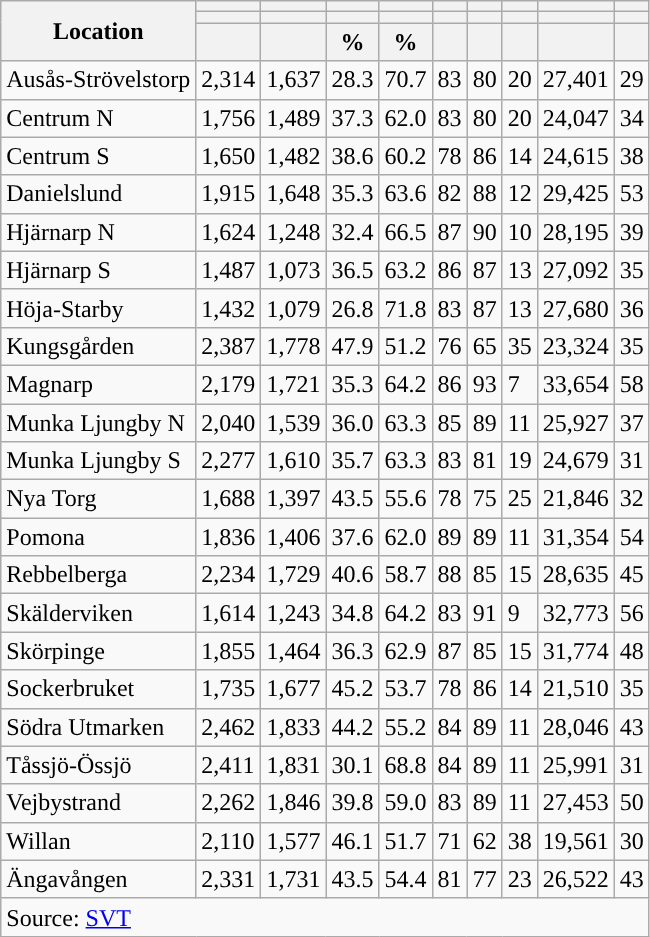<table role="presentation" class="wikitable sortable mw-collapsible mw-collapsed">
<tr>
<th rowspan="3">Location</th>
<th></th>
<th></th>
<th></th>
<th></th>
<th></th>
<th></th>
<th></th>
<th></th>
<th></th>
</tr>
<tr>
<th></th>
<th></th>
<th style="background:"></th>
<th style="background:"></th>
<th></th>
<th></th>
<th></th>
<th></th>
<th></th>
</tr>
<tr>
<th data-sort-type="number"></th>
<th data-sort-type="number"></th>
<th data-sort-type="number">%</th>
<th data-sort-type="number">%</th>
<th data-sort-type="number"></th>
<th data-sort-type="number"></th>
<th data-sort-type="number"></th>
<th data-sort-type="number"></th>
<th data-sort-type="number"></th>
</tr>
<tr>
<td align="left">Ausås-Strövelstorp</td>
<td>2,314</td>
<td>1,637</td>
<td>28.3</td>
<td>70.7</td>
<td>83</td>
<td>80</td>
<td>20</td>
<td>27,401</td>
<td>29</td>
</tr>
<tr>
<td align="left">Centrum N</td>
<td>1,756</td>
<td>1,489</td>
<td>37.3</td>
<td>62.0</td>
<td>83</td>
<td>80</td>
<td>20</td>
<td>24,047</td>
<td>34</td>
</tr>
<tr>
<td align="left">Centrum S</td>
<td>1,650</td>
<td>1,482</td>
<td>38.6</td>
<td>60.2</td>
<td>78</td>
<td>86</td>
<td>14</td>
<td>24,615</td>
<td>38</td>
</tr>
<tr>
<td align="left">Danielslund</td>
<td>1,915</td>
<td>1,648</td>
<td>35.3</td>
<td>63.6</td>
<td>82</td>
<td>88</td>
<td>12</td>
<td>29,425</td>
<td>53</td>
</tr>
<tr>
<td align="left">Hjärnarp N</td>
<td>1,624</td>
<td>1,248</td>
<td>32.4</td>
<td>66.5</td>
<td>87</td>
<td>90</td>
<td>10</td>
<td>28,195</td>
<td>39</td>
</tr>
<tr>
<td align="left">Hjärnarp S</td>
<td>1,487</td>
<td>1,073</td>
<td>36.5</td>
<td>63.2</td>
<td>86</td>
<td>87</td>
<td>13</td>
<td>27,092</td>
<td>35</td>
</tr>
<tr>
<td align="left">Höja-Starby</td>
<td>1,432</td>
<td>1,079</td>
<td>26.8</td>
<td>71.8</td>
<td>83</td>
<td>87</td>
<td>13</td>
<td>27,680</td>
<td>36</td>
</tr>
<tr>
<td align="left">Kungsgården</td>
<td>2,387</td>
<td>1,778</td>
<td>47.9</td>
<td>51.2</td>
<td>76</td>
<td>65</td>
<td>35</td>
<td>23,324</td>
<td>35</td>
</tr>
<tr>
<td align="left">Magnarp</td>
<td>2,179</td>
<td>1,721</td>
<td>35.3</td>
<td>64.2</td>
<td>86</td>
<td>93</td>
<td>7</td>
<td>33,654</td>
<td>58</td>
</tr>
<tr>
<td align="left">Munka Ljungby N</td>
<td>2,040</td>
<td>1,539</td>
<td>36.0</td>
<td>63.3</td>
<td>85</td>
<td>89</td>
<td>11</td>
<td>25,927</td>
<td>37</td>
</tr>
<tr>
<td align="left">Munka Ljungby S</td>
<td>2,277</td>
<td>1,610</td>
<td>35.7</td>
<td>63.3</td>
<td>83</td>
<td>81</td>
<td>19</td>
<td>24,679</td>
<td>31</td>
</tr>
<tr>
<td align="left">Nya Torg</td>
<td>1,688</td>
<td>1,397</td>
<td>43.5</td>
<td>55.6</td>
<td>78</td>
<td>75</td>
<td>25</td>
<td>21,846</td>
<td>32</td>
</tr>
<tr>
<td align="left">Pomona</td>
<td>1,836</td>
<td>1,406</td>
<td>37.6</td>
<td>62.0</td>
<td>89</td>
<td>89</td>
<td>11</td>
<td>31,354</td>
<td>54</td>
</tr>
<tr>
<td align="left">Rebbelberga</td>
<td>2,234</td>
<td>1,729</td>
<td>40.6</td>
<td>58.7</td>
<td>88</td>
<td>85</td>
<td>15</td>
<td>28,635</td>
<td>45</td>
</tr>
<tr>
<td align="left">Skälderviken</td>
<td>1,614</td>
<td>1,243</td>
<td>34.8</td>
<td>64.2</td>
<td>83</td>
<td>91</td>
<td>9</td>
<td>32,773</td>
<td>56</td>
</tr>
<tr>
<td align="left">Skörpinge</td>
<td>1,855</td>
<td>1,464</td>
<td>36.3</td>
<td>62.9</td>
<td>87</td>
<td>85</td>
<td>15</td>
<td>31,774</td>
<td>48</td>
</tr>
<tr>
<td align="left">Sockerbruket</td>
<td>1,735</td>
<td>1,677</td>
<td>45.2</td>
<td>53.7</td>
<td>78</td>
<td>86</td>
<td>14</td>
<td>21,510</td>
<td>35</td>
</tr>
<tr>
<td align="left">Södra Utmarken</td>
<td>2,462</td>
<td>1,833</td>
<td>44.2</td>
<td>55.2</td>
<td>84</td>
<td>89</td>
<td>11</td>
<td>28,046</td>
<td>43</td>
</tr>
<tr>
<td align="left">Tåssjö-Össjö</td>
<td>2,411</td>
<td>1,831</td>
<td>30.1</td>
<td>68.8</td>
<td>84</td>
<td>89</td>
<td>11</td>
<td>25,991</td>
<td>31</td>
</tr>
<tr>
<td align="left">Vejbystrand</td>
<td>2,262</td>
<td>1,846</td>
<td>39.8</td>
<td>59.0</td>
<td>83</td>
<td>89</td>
<td>11</td>
<td>27,453</td>
<td>50</td>
</tr>
<tr>
<td align="left">Willan</td>
<td>2,110</td>
<td>1,577</td>
<td>46.1</td>
<td>51.7</td>
<td>71</td>
<td>62</td>
<td>38</td>
<td>19,561</td>
<td>30</td>
</tr>
<tr>
<td align="left">Ängavången</td>
<td>2,331</td>
<td>1,731</td>
<td>43.5</td>
<td>54.4</td>
<td>81</td>
<td>77</td>
<td>23</td>
<td>26,522</td>
<td>43</td>
</tr>
<tr>
<td colspan="10" align="left">Source: <a href='#'>SVT</a></td>
</tr>
</table>
